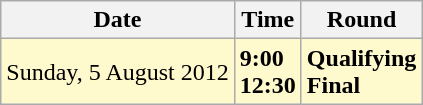<table class="wikitable">
<tr>
<th>Date</th>
<th>Time</th>
<th>Round</th>
</tr>
<tr style=background:lemonchiffon>
<td>Sunday, 5 August 2012</td>
<td><strong>9:00</strong><br><strong>12:30</strong></td>
<td><strong>Qualifying</strong><br><strong>Final</strong></td>
</tr>
</table>
